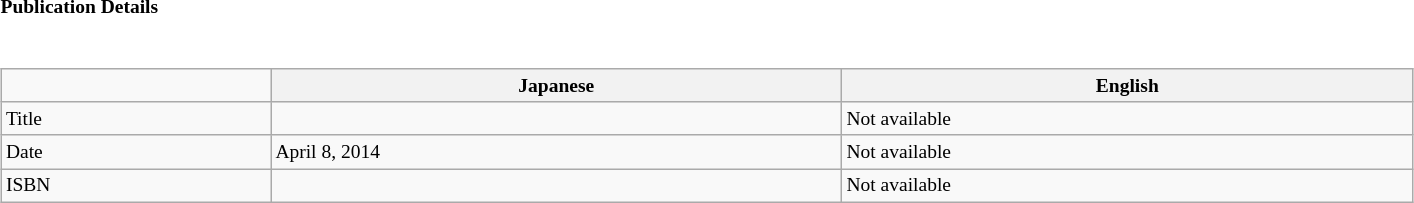<table class="collapsible collapsed" border="0" style="width:75%; font-size:small;">
<tr>
<th style="width:20em; text-align:left">Publication Details</th>
<th></th>
</tr>
<tr>
<td colspan="2"><br><table class="wikitable" style="width:100%; font-size:small;  margin-right:-1em;">
<tr>
<td></td>
<th>Japanese</th>
<th>English</th>
</tr>
<tr>
<td>Title</td>
<td> </td>
<td> Not available</td>
</tr>
<tr>
<td>Date</td>
<td> April 8, 2014</td>
<td> Not available</td>
</tr>
<tr>
<td>ISBN</td>
<td> </td>
<td> Not available</td>
</tr>
</table>
</td>
</tr>
</table>
